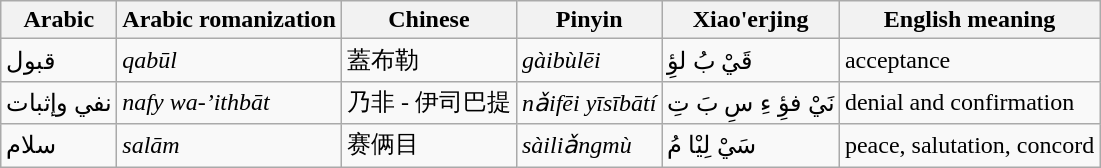<table class="wikitable">
<tr>
<th>Arabic</th>
<th>Arabic romanization</th>
<th>Chinese</th>
<th>Pinyin</th>
<th>Xiao'erjing</th>
<th>English meaning</th>
</tr>
<tr>
<td>قبول</td>
<td><em>qabūl</em></td>
<td>蓋布勒</td>
<td><em>gàibùlēi</em></td>
<td>قَيْ بُ لؤِ</td>
<td>acceptance</td>
</tr>
<tr>
<td>نفي وإثبات</td>
<td><em>nafy wa-’ithbāt</em></td>
<td>乃非 - 伊司巴提</td>
<td><em>nǎifēi yīsībātí</em></td>
<td>نَيْ فؤِ ءِ سِ بَ تِ</td>
<td>denial and confirmation</td>
</tr>
<tr>
<td>سلام</td>
<td><em>salām</em></td>
<td>赛俩目</td>
<td><em>sàiliǎngmù</em></td>
<td>سَيْ لِيْا مُ</td>
<td>peace, salutation, concord</td>
</tr>
</table>
